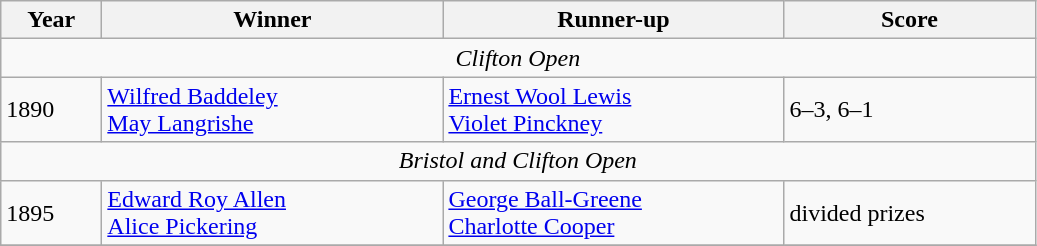<table class="wikitable">
<tr>
<th style="width:60px;">Year</th>
<th style="width:220px;">Winner</th>
<th style="width:220px;">Runner-up</th>
<th style="width:160px;">Score</th>
</tr>
<tr>
<td colspan=4 align=center><em>Clifton Open</em></td>
</tr>
<tr>
<td>1890</td>
<td> <a href='#'>Wilfred Baddeley</a><br> <a href='#'>May Langrishe</a></td>
<td> <a href='#'>Ernest Wool Lewis</a><br>  <a href='#'>Violet Pinckney</a></td>
<td>6–3, 6–1</td>
</tr>
<tr>
<td colspan=4 align=center><em>Bristol and Clifton Open</em></td>
</tr>
<tr>
<td>1895</td>
<td> <a href='#'>Edward Roy Allen</a><br> <a href='#'>Alice Pickering</a></td>
<td> <a href='#'>George Ball-Greene</a><br>  <a href='#'>Charlotte Cooper</a></td>
<td>divided prizes</td>
</tr>
<tr>
</tr>
</table>
